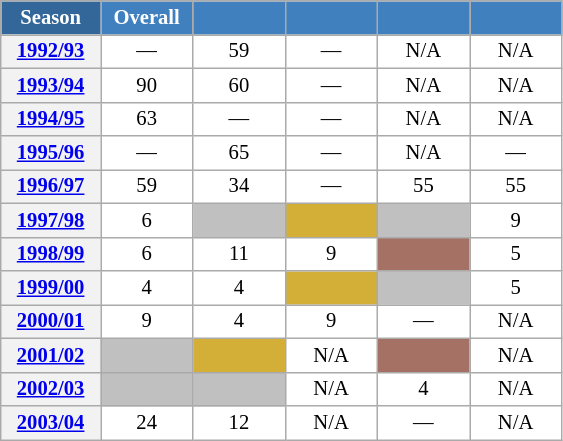<table class="wikitable" style="font-size:86%; text-align:center; border:grey solid 1px; border-collapse:collapse; background:#ffffff;">
<tr>
<th style="background-color:#369; color:white; width:60px;"> Season </th>
<th style="background-color:#4180be; color:white; width:55px;">Overall</th>
<th style="background-color:#4180be; color:white; width:55px;"></th>
<th style="background-color:#4180be; color:white; width:55px;"></th>
<th style="background-color:#4180be; color:white; width:55px;"></th>
<th style="background-color:#4180be; color:white; width:55px;"></th>
</tr>
<tr>
<th scope=row align=center><a href='#'>1992/93</a></th>
<td align=center>—</td>
<td align=center>59</td>
<td align=center>—</td>
<td align=center>N/A</td>
<td align=center>N/A</td>
</tr>
<tr>
<th scope=row align=center><a href='#'>1993/94</a></th>
<td align=center>90</td>
<td align=center>60</td>
<td align=center>—</td>
<td align=center>N/A</td>
<td align=center>N/A</td>
</tr>
<tr>
<th scope=row align=center><a href='#'>1994/95</a></th>
<td align=center>63</td>
<td align=center>—</td>
<td align=center>—</td>
<td align=center>N/A</td>
<td align=center>N/A</td>
</tr>
<tr>
<th scope=row align=center><a href='#'>1995/96</a></th>
<td align=center>—</td>
<td align=center>65</td>
<td align=center>—</td>
<td align=center>N/A</td>
<td align=center>—</td>
</tr>
<tr>
<th scope=row align=center><a href='#'>1996/97</a></th>
<td align=center>59</td>
<td align=center>34</td>
<td align=center>—</td>
<td align=center>55</td>
<td align=center>55</td>
</tr>
<tr>
<th scope=row align=center><a href='#'>1997/98</a></th>
<td align=center>6</td>
<td align=center bgcolor=silver></td>
<td align=center bgcolor=#D4AF37></td>
<td align=center bgcolor=silver></td>
<td align=center>9</td>
</tr>
<tr>
<th scope=row align=center><a href='#'>1998/99</a></th>
<td align=center>6</td>
<td align=center>11</td>
<td align=center>9</td>
<td align=center bgcolor=#A57164></td>
<td align=center>5</td>
</tr>
<tr>
<th scope=row align=center><a href='#'>1999/00</a></th>
<td align=center>4</td>
<td align=center>4</td>
<td align=center bgcolor=#D4AF37></td>
<td align=center bgcolor=silver></td>
<td align=center>5</td>
</tr>
<tr>
<th scope=row align=center><a href='#'>2000/01</a></th>
<td align=center>9</td>
<td align=center>4</td>
<td align=center>9</td>
<td align=center>—</td>
<td align=center>N/A</td>
</tr>
<tr>
<th scope=row align=center><a href='#'>2001/02</a></th>
<td align=center bgcolor=silver></td>
<td align=center bgcolor=#D4AF37></td>
<td align=center>N/A</td>
<td align=center bgcolor=#A57164></td>
<td align=center>N/A</td>
</tr>
<tr>
<th scope=row align=center><a href='#'>2002/03</a></th>
<td align=center bgcolor=silver></td>
<td align=center bgcolor=silver></td>
<td align=center>N/A</td>
<td align=center>4</td>
<td align=center>N/A</td>
</tr>
<tr>
<th scope=row align=center><a href='#'>2003/04</a></th>
<td align=center>24</td>
<td align=center>12</td>
<td align=center>N/A</td>
<td align=center>—</td>
<td align=center>N/A</td>
</tr>
</table>
